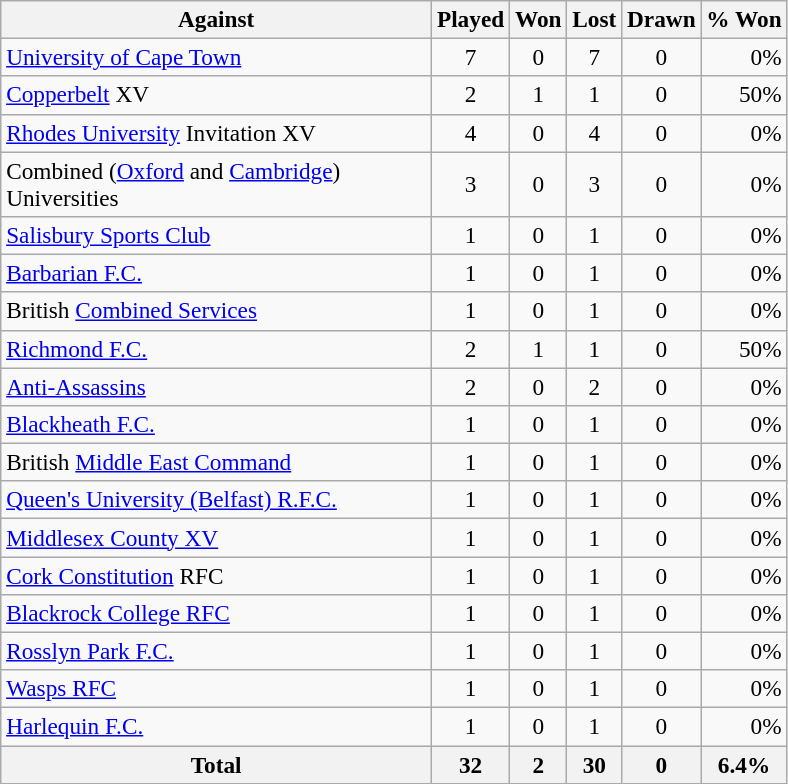<table class="sortable wikitable" style="font-size:97%; text-align:center;">
<tr>
<th width=280>Against</th>
<th>Played</th>
<th>Won</th>
<th>Lost</th>
<th>Drawn</th>
<th>% Won</th>
</tr>
<tr>
<td align="left"><a href='#'>University of Cape Town</a></td>
<td>7</td>
<td>0</td>
<td>7</td>
<td>0</td>
<td align="right">0%</td>
</tr>
<tr>
<td align="left"><a href='#'>Copperbelt</a> XV</td>
<td>2</td>
<td>1</td>
<td>1</td>
<td>0</td>
<td align="right">50%</td>
</tr>
<tr>
<td align="left"><a href='#'>Rhodes University</a> Invitation XV</td>
<td>4</td>
<td>0</td>
<td>4</td>
<td>0</td>
<td align="right">0%</td>
</tr>
<tr>
<td align="left">Combined (<a href='#'>Oxford</a> and <a href='#'>Cambridge</a>) Universities</td>
<td>3</td>
<td>0</td>
<td>3</td>
<td>0</td>
<td align="right">0%</td>
</tr>
<tr>
<td align="left"><a href='#'>Salisbury Sports Club</a></td>
<td>1</td>
<td>0</td>
<td>1</td>
<td>0</td>
<td align="right">0%</td>
</tr>
<tr>
<td align="left"><a href='#'>Barbarian F.C.</a></td>
<td>1</td>
<td>0</td>
<td>1</td>
<td>0</td>
<td align="right">0%</td>
</tr>
<tr>
<td align="left">British <a href='#'>Combined Services</a></td>
<td>1</td>
<td>0</td>
<td>1</td>
<td>0</td>
<td align="right">0%</td>
</tr>
<tr>
<td align="left"><a href='#'>Richmond F.C.</a></td>
<td>2</td>
<td>1</td>
<td>1</td>
<td>0</td>
<td align="right">50%</td>
</tr>
<tr>
<td align="left"><a href='#'>Anti-Assassins</a></td>
<td>2</td>
<td>0</td>
<td>2</td>
<td>0</td>
<td align="right">0%</td>
</tr>
<tr>
<td align="left"><a href='#'>Blackheath F.C.</a></td>
<td>1</td>
<td>0</td>
<td>1</td>
<td>0</td>
<td align="right">0%</td>
</tr>
<tr>
<td align="left">British <a href='#'>Middle East Command</a></td>
<td>1</td>
<td>0</td>
<td>1</td>
<td>0</td>
<td align="right">0%</td>
</tr>
<tr>
<td align="left"><a href='#'>Queen's University (Belfast) R.F.C.</a></td>
<td>1</td>
<td>0</td>
<td>1</td>
<td>0</td>
<td align="right">0%</td>
</tr>
<tr>
<td align="left"><a href='#'>Middlesex County XV</a></td>
<td>1</td>
<td>0</td>
<td>1</td>
<td>0</td>
<td align="right">0%</td>
</tr>
<tr>
<td align="left"><a href='#'>Cork Constitution</a> RFC</td>
<td>1</td>
<td>0</td>
<td>1</td>
<td>0</td>
<td align="right">0%</td>
</tr>
<tr>
<td align="left"><a href='#'>Blackrock College RFC</a></td>
<td>1</td>
<td>0</td>
<td>1</td>
<td>0</td>
<td align="right">0%</td>
</tr>
<tr>
<td align="left"><a href='#'>Rosslyn Park F.C.</a></td>
<td>1</td>
<td>0</td>
<td>1</td>
<td>0</td>
<td align="right">0%</td>
</tr>
<tr>
<td align="left"><a href='#'>Wasps RFC</a></td>
<td>1</td>
<td>0</td>
<td>1</td>
<td>0</td>
<td align="right">0%</td>
</tr>
<tr>
<td align="left"><a href='#'>Harlequin F.C.</a></td>
<td>1</td>
<td>0</td>
<td>1</td>
<td>0</td>
<td align="right">0%</td>
</tr>
<tr class="sortbottom">
<th>Total</th>
<th>32</th>
<th>2</th>
<th>30</th>
<th>0</th>
<th>6.4%</th>
</tr>
</table>
